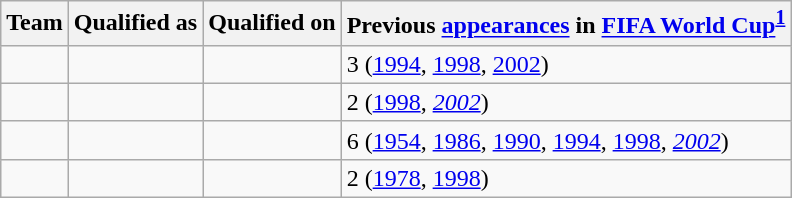<table class="wikitable sortable">
<tr>
<th>Team</th>
<th>Qualified as</th>
<th>Qualified on</th>
<th data-sort-type="number">Previous <a href='#'>appearances</a> in <a href='#'>FIFA World Cup</a><sup><a href='#'>1</a></sup></th>
</tr>
<tr>
<td></td>
<td></td>
<td></td>
<td>3 (<a href='#'>1994</a>, <a href='#'>1998</a>, <a href='#'>2002</a>)</td>
</tr>
<tr>
<td></td>
<td></td>
<td></td>
<td>2 (<a href='#'>1998</a>, <em><a href='#'>2002</a></em>)</td>
</tr>
<tr>
<td></td>
<td></td>
<td></td>
<td>6 (<a href='#'>1954</a>, <a href='#'>1986</a>, <a href='#'>1990</a>, <a href='#'>1994</a>, <a href='#'>1998</a>, <em><a href='#'>2002</a></em>)</td>
</tr>
<tr>
<td></td>
<td></td>
<td></td>
<td>2 (<a href='#'>1978</a>, <a href='#'>1998</a>)</td>
</tr>
</table>
